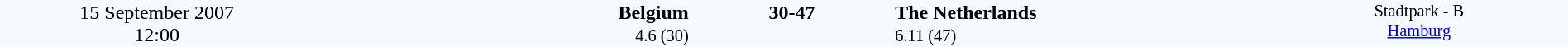<table style="width: 100%; background:#F5FAFF;" cellspacing="0">
<tr>
<td align=center rowspan=3 width=20%>15 September 2007<br>12:00</td>
</tr>
<tr>
<td width=24% align=right><strong>Belgium</strong></td>
<td align=center width=13%><strong>30-47</strong></td>
<td width=24%><strong>The Netherlands</strong></td>
<td style=font-size:85% rowspan=3 valign=top align=center>Stadtpark - B <br><a href='#'>Hamburg</a></td>
</tr>
<tr style=font-size:85%>
<td align=right>4.6 (30)</td>
<td align=center></td>
<td>6.11 (47)</td>
</tr>
</table>
